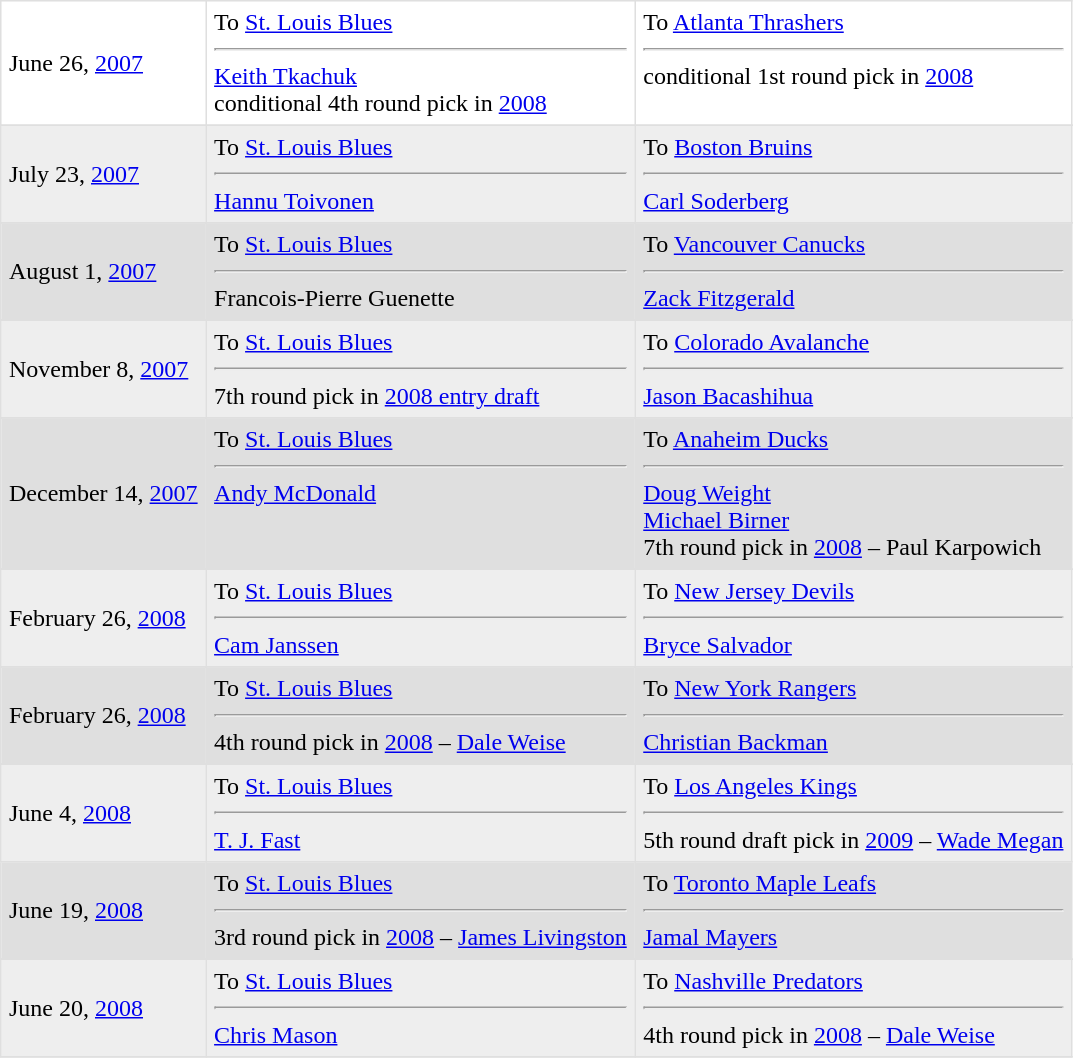<table border=1 style="border-collapse:collapse" bordercolor="#DFDFDF"  cellpadding="5">
<tr>
<td>June 26, <a href='#'>2007</a><br></td>
<td valign="top">To <a href='#'>St. Louis Blues</a> <hr><a href='#'>Keith Tkachuk</a> <br> conditional 4th round pick in <a href='#'>2008</a></td>
<td valign="top">To <a href='#'>Atlanta Thrashers</a> <hr>conditional 1st round pick in <a href='#'>2008</a></td>
</tr>
<tr>
</tr>
<tr bgcolor="#eeeeee">
<td>July 23, <a href='#'>2007</a><br></td>
<td valign="top">To <a href='#'>St. Louis Blues</a> <hr> <a href='#'>Hannu Toivonen</a></td>
<td valign="top">To <a href='#'>Boston Bruins</a> <hr> <a href='#'>Carl Soderberg</a></td>
</tr>
<tr>
</tr>
<tr bgcolor="#DFDFDF">
<td>August 1, <a href='#'>2007</a><br></td>
<td valign="top">To <a href='#'>St. Louis Blues</a> <hr> Francois-Pierre Guenette</td>
<td valign="top">To <a href='#'>Vancouver Canucks</a> <hr> <a href='#'>Zack Fitzgerald</a></td>
</tr>
<tr>
</tr>
<tr bgcolor="#eeeeee">
<td>November 8, <a href='#'>2007</a><br></td>
<td valign="top">To <a href='#'>St. Louis Blues</a> <hr>7th round pick in <a href='#'>2008 entry draft</a></td>
<td valign="top">To <a href='#'>Colorado Avalanche</a> <hr><a href='#'>Jason Bacashihua</a></td>
</tr>
<tr>
</tr>
<tr bgcolor="#DFDFDF">
<td>December 14, <a href='#'>2007</a><br></td>
<td valign="top">To <a href='#'>St. Louis Blues</a> <hr> <a href='#'>Andy McDonald</a></td>
<td valign="top">To <a href='#'>Anaheim Ducks</a> <hr> <a href='#'>Doug Weight</a> <br> <a href='#'>Michael Birner</a> <br> 7th round pick in <a href='#'>2008</a> – Paul Karpowich</td>
</tr>
<tr>
</tr>
<tr bgcolor="#eeeeee">
<td>February 26, <a href='#'>2008</a><br></td>
<td valign="top">To <a href='#'>St. Louis Blues</a> <hr> <a href='#'>Cam Janssen</a></td>
<td valign="top">To <a href='#'>New Jersey Devils</a> <hr> <a href='#'>Bryce Salvador</a></td>
</tr>
<tr>
</tr>
<tr bgcolor="#DFDFDF">
<td>February 26, <a href='#'>2008</a><br></td>
<td valign="top">To <a href='#'>St. Louis Blues</a> <hr> 4th round pick in <a href='#'>2008</a> – <a href='#'>Dale Weise</a></td>
<td valign="top">To <a href='#'>New York Rangers</a> <hr> <a href='#'>Christian Backman</a></td>
</tr>
<tr>
</tr>
<tr bgcolor="eeeeee">
<td>June 4, <a href='#'>2008</a><br></td>
<td valign="top">To <a href='#'>St. Louis Blues</a> <hr>  <a href='#'>T. J. Fast</a></td>
<td valign="top">To <a href='#'>Los Angeles Kings</a> <hr> 5th round draft pick in <a href='#'>2009</a> – <a href='#'>Wade Megan</a></td>
</tr>
<tr bgcolor="#DFDFDF">
<td>June 19, <a href='#'>2008</a><br></td>
<td valign="top">To <a href='#'>St. Louis Blues</a> <hr> 3rd round pick in <a href='#'>2008</a> – <a href='#'>James Livingston</a></td>
<td valign="top">To <a href='#'>Toronto Maple Leafs</a> <hr> <a href='#'>Jamal Mayers</a></td>
</tr>
<tr>
</tr>
<tr bgcolor="eeeeee">
<td>June 20, <a href='#'>2008</a><br></td>
<td valign="top">To <a href='#'>St. Louis Blues</a> <hr> <a href='#'>Chris Mason</a></td>
<td valign="top">To <a href='#'>Nashville Predators</a> <hr> 4th round pick in <a href='#'>2008</a> – <a href='#'>Dale Weise</a></td>
</tr>
<tr>
</tr>
</table>
